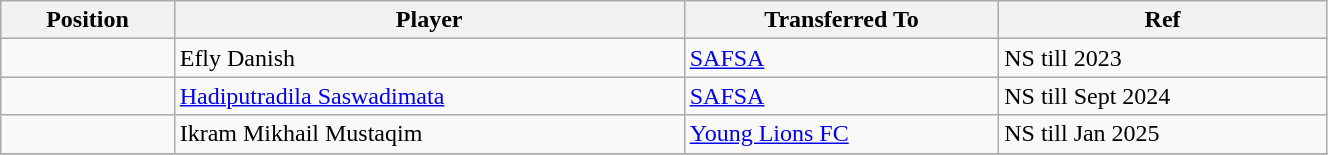<table class="wikitable sortable" style="width:70%; text-align:center; font-size:100%; text-align:left;">
<tr>
<th><strong>Position</strong></th>
<th><strong>Player</strong></th>
<th><strong>Transferred To</strong></th>
<th><strong>Ref</strong></th>
</tr>
<tr>
<td></td>
<td> Efly Danish</td>
<td> <a href='#'>SAFSA</a></td>
<td>NS till 2023 </td>
</tr>
<tr>
<td></td>
<td> <a href='#'>Hadiputradila Saswadimata</a></td>
<td> <a href='#'>SAFSA</a></td>
<td>NS till Sept 2024</td>
</tr>
<tr>
<td></td>
<td> Ikram Mikhail Mustaqim</td>
<td> <a href='#'>Young Lions FC</a></td>
<td>NS till Jan 2025</td>
</tr>
<tr>
</tr>
</table>
